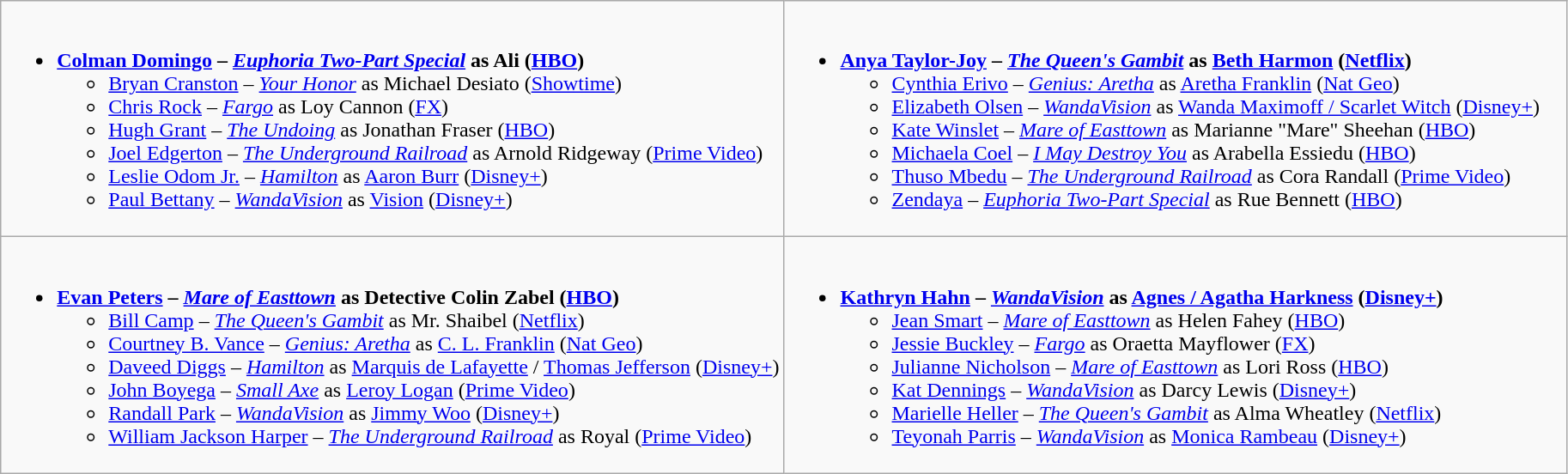<table class="wikitable">
<tr>
<td valign="top" width="50%"><br><ul><li><strong><a href='#'>Colman Domingo</a> – <em><a href='#'>Euphoria Two-Part Special</a></em> as Ali (<a href='#'>HBO</a>)</strong><ul><li><a href='#'>Bryan Cranston</a> – <em><a href='#'>Your Honor</a></em> as Michael Desiato (<a href='#'>Showtime</a>)</li><li><a href='#'>Chris Rock</a> – <em><a href='#'>Fargo</a></em> as Loy Cannon (<a href='#'>FX</a>)</li><li><a href='#'>Hugh Grant</a> – <em><a href='#'>The Undoing</a></em> as Jonathan Fraser (<a href='#'>HBO</a>)</li><li><a href='#'>Joel Edgerton</a> – <em><a href='#'>The Underground Railroad</a></em> as Arnold Ridgeway (<a href='#'>Prime Video</a>)</li><li><a href='#'>Leslie Odom Jr.</a> – <em><a href='#'>Hamilton</a></em> as <a href='#'>Aaron Burr</a> (<a href='#'>Disney+</a>)</li><li><a href='#'>Paul Bettany</a> – <em><a href='#'>WandaVision</a></em> as <a href='#'>Vision</a> (<a href='#'>Disney+</a>)</li></ul></li></ul></td>
<td valign="top" width="50%"><br><ul><li><strong><a href='#'>Anya Taylor-Joy</a> – <em><a href='#'>The Queen's Gambit</a></em> as <a href='#'>Beth Harmon</a> (<a href='#'>Netflix</a>)</strong><ul><li><a href='#'>Cynthia Erivo</a> – <em><a href='#'>Genius: Aretha</a></em> as <a href='#'>Aretha Franklin</a> (<a href='#'>Nat Geo</a>)</li><li><a href='#'>Elizabeth Olsen</a> – <em><a href='#'>WandaVision</a></em> as <a href='#'>Wanda Maximoff / Scarlet Witch</a> (<a href='#'>Disney+</a>)</li><li><a href='#'>Kate Winslet</a> – <em><a href='#'>Mare of Easttown</a></em> as Marianne "Mare" Sheehan (<a href='#'>HBO</a>)</li><li><a href='#'>Michaela Coel</a> – <em><a href='#'>I May Destroy You</a></em> as Arabella Essiedu (<a href='#'>HBO</a>)</li><li><a href='#'>Thuso Mbedu</a> – <em><a href='#'>The Underground Railroad</a></em> as Cora Randall (<a href='#'>Prime Video</a>)</li><li><a href='#'>Zendaya</a> – <em><a href='#'>Euphoria Two-Part Special</a></em> as Rue Bennett (<a href='#'>HBO</a>)</li></ul></li></ul></td>
</tr>
<tr>
<td valign="top" width="50%"><br><ul><li><strong><a href='#'>Evan Peters</a> – <em><a href='#'>Mare of Easttown</a></em> as Detective Colin Zabel (<a href='#'>HBO</a>)</strong><ul><li><a href='#'>Bill Camp</a> – <em><a href='#'>The Queen's Gambit</a></em> as Mr. Shaibel (<a href='#'>Netflix</a>)</li><li><a href='#'>Courtney B. Vance</a> – <em><a href='#'>Genius: Aretha</a></em> as <a href='#'>C. L. Franklin</a> (<a href='#'>Nat Geo</a>)</li><li><a href='#'>Daveed Diggs</a> – <em><a href='#'>Hamilton</a></em> as <a href='#'>Marquis de Lafayette</a> / <a href='#'>Thomas Jefferson</a> (<a href='#'>Disney+</a>)</li><li><a href='#'>John Boyega</a> – <em><a href='#'>Small Axe</a></em> as <a href='#'>Leroy Logan</a> (<a href='#'>Prime Video</a>)</li><li><a href='#'>Randall Park</a> – <em><a href='#'>WandaVision</a></em> as <a href='#'>Jimmy Woo</a> (<a href='#'>Disney+</a>)</li><li><a href='#'>William Jackson Harper</a> – <em><a href='#'>The Underground Railroad</a></em> as Royal (<a href='#'>Prime Video</a>)</li></ul></li></ul></td>
<td valign="top" width="50%"><br><ul><li><strong><a href='#'>Kathryn Hahn</a> – <em><a href='#'>WandaVision</a></em> as <a href='#'>Agnes / Agatha Harkness</a> (<a href='#'>Disney+</a>)</strong><ul><li><a href='#'>Jean Smart</a> – <em><a href='#'>Mare of Easttown</a></em> as Helen Fahey (<a href='#'>HBO</a>)</li><li><a href='#'>Jessie Buckley</a> – <em><a href='#'>Fargo</a></em> as Oraetta Mayflower (<a href='#'>FX</a>)</li><li><a href='#'>Julianne Nicholson</a> – <em><a href='#'>Mare of Easttown</a></em> as Lori Ross (<a href='#'>HBO</a>)</li><li><a href='#'>Kat Dennings</a> – <em><a href='#'>WandaVision</a></em> as Darcy Lewis (<a href='#'>Disney+</a>)</li><li><a href='#'>Marielle Heller</a> – <em><a href='#'>The Queen's Gambit</a></em> as Alma Wheatley (<a href='#'>Netflix</a>)</li><li><a href='#'>Teyonah Parris</a> – <em><a href='#'>WandaVision</a></em> as <a href='#'>Monica Rambeau</a> (<a href='#'>Disney+</a>)</li></ul></li></ul></td>
</tr>
</table>
